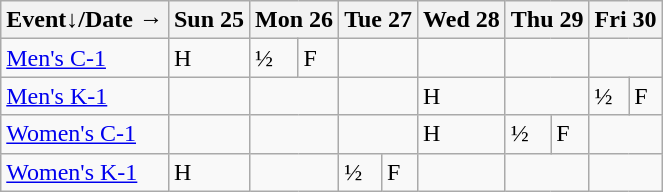<table class="wikitable olympic-schedule canoeing">
<tr>
<th>Event↓/Date →</th>
<th>Sun 25</th>
<th colspan="2">Mon 26</th>
<th colspan="2">Tue 27</th>
<th>Wed 28</th>
<th colspan="2">Thu 29</th>
<th colspan="2">Fri 30</th>
</tr>
<tr>
<td class="event"><a href='#'>Men's C-1</a></td>
<td class="heats">H</td>
<td class="semifinals">½</td>
<td class="final">F</td>
<td colspan="2"></td>
<td></td>
<td colspan="2"></td>
<td colspan="2"></td>
</tr>
<tr>
<td class="event"><a href='#'>Men's K-1</a></td>
<td></td>
<td colspan="2"></td>
<td colspan="2"></td>
<td class="heats">H</td>
<td colspan="2"></td>
<td class="semifinals">½</td>
<td class="final">F</td>
</tr>
<tr>
<td class="event"><a href='#'>Women's C-1</a></td>
<td></td>
<td colspan="2"></td>
<td colspan="2"></td>
<td class="heats">H</td>
<td class="semifinals">½</td>
<td class="final">F</td>
<td colspan="2"></td>
</tr>
<tr>
<td class="event"><a href='#'>Women's K-1</a></td>
<td class="heats">H</td>
<td colspan="2"></td>
<td class="semifinals">½</td>
<td class="final">F</td>
<td></td>
<td colspan="2"></td>
<td colspan="2"></td>
</tr>
</table>
